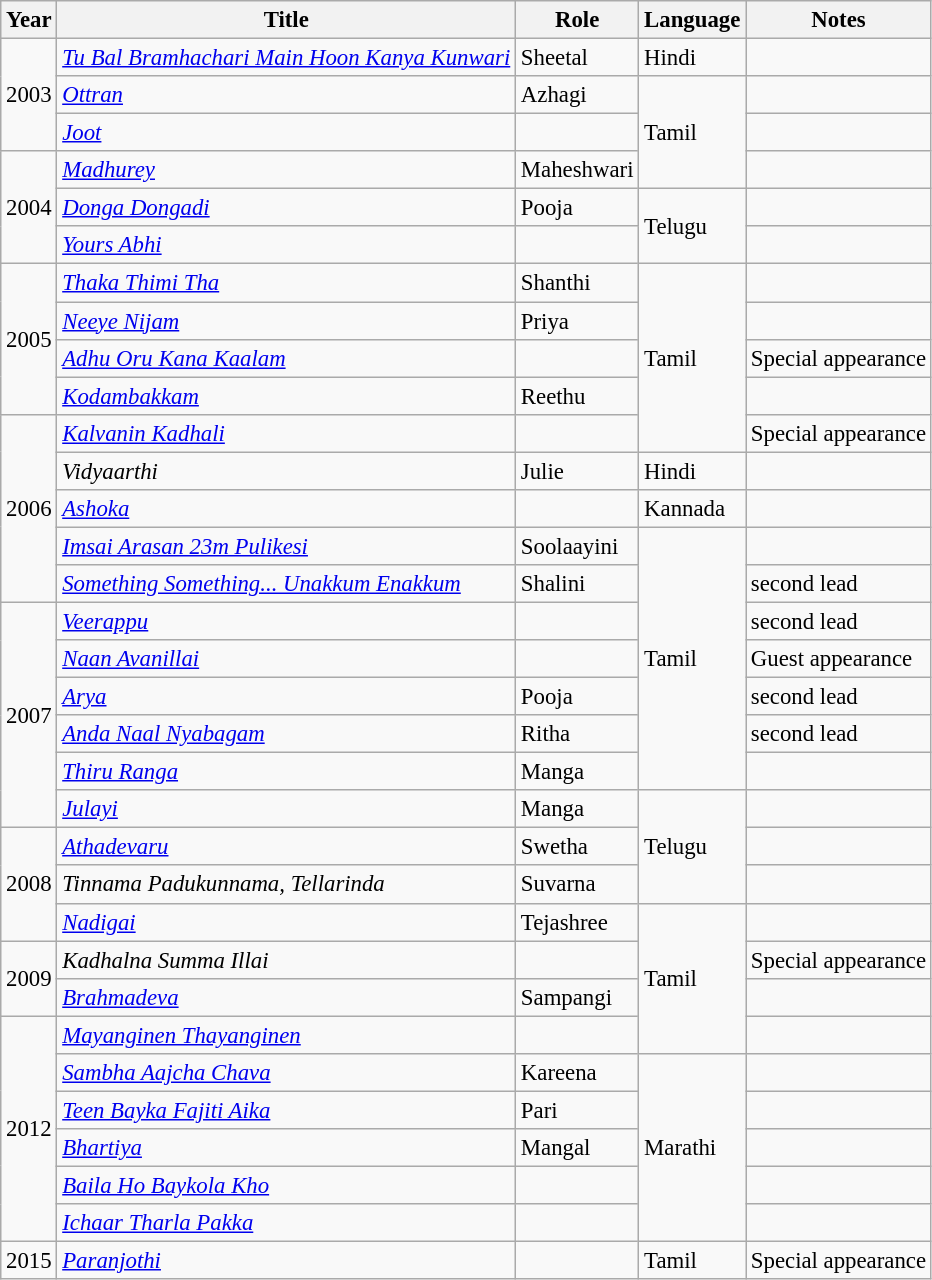<table class="wikitable" style="font-size: 95%;">
<tr>
<th>Year</th>
<th>Title</th>
<th>Role</th>
<th>Language</th>
<th>Notes</th>
</tr>
<tr>
<td rowspan="3">2003</td>
<td><em><a href='#'>Tu Bal Bramhachari Main Hoon Kanya Kunwari</a></em></td>
<td>Sheetal</td>
<td>Hindi</td>
<td></td>
</tr>
<tr>
<td><em><a href='#'>Ottran</a></em></td>
<td>Azhagi</td>
<td rowspan="3">Tamil</td>
<td></td>
</tr>
<tr>
<td><em><a href='#'>Joot</a></em></td>
<td></td>
<td></td>
</tr>
<tr>
<td rowspan="3">2004</td>
<td><em><a href='#'>Madhurey</a></em></td>
<td>Maheshwari</td>
<td></td>
</tr>
<tr>
<td><em><a href='#'>Donga Dongadi</a></em></td>
<td>Pooja</td>
<td rowspan="2">Telugu</td>
<td></td>
</tr>
<tr>
<td><em><a href='#'>Yours Abhi</a></em></td>
<td></td>
<td></td>
</tr>
<tr>
<td rowspan="4">2005</td>
<td><em><a href='#'>Thaka Thimi Tha</a></em></td>
<td>Shanthi</td>
<td rowspan="5">Tamil</td>
<td></td>
</tr>
<tr>
<td><em><a href='#'>Neeye Nijam</a></em></td>
<td>Priya</td>
<td></td>
</tr>
<tr>
<td><em><a href='#'>Adhu Oru Kana Kaalam</a></em></td>
<td></td>
<td>Special appearance</td>
</tr>
<tr>
<td><em><a href='#'>Kodambakkam</a></em></td>
<td>Reethu</td>
<td></td>
</tr>
<tr>
<td rowspan="5">2006</td>
<td><em><a href='#'>Kalvanin Kadhali</a></em></td>
<td></td>
<td>Special appearance</td>
</tr>
<tr>
<td><em>Vidyaarthi</em></td>
<td>Julie</td>
<td>Hindi</td>
<td></td>
</tr>
<tr>
<td><em><a href='#'>Ashoka</a></em></td>
<td></td>
<td>Kannada</td>
<td></td>
</tr>
<tr>
<td><em><a href='#'>Imsai Arasan 23m Pulikesi</a></em></td>
<td>Soolaayini</td>
<td rowspan="7">Tamil</td>
<td></td>
</tr>
<tr>
<td><em><a href='#'>Something Something... Unakkum Enakkum</a></em></td>
<td>Shalini</td>
<td>second lead</td>
</tr>
<tr>
<td rowspan="6">2007</td>
<td><em><a href='#'>Veerappu</a></em></td>
<td></td>
<td>second lead</td>
</tr>
<tr>
<td><em><a href='#'>Naan Avanillai</a></em></td>
<td></td>
<td>Guest appearance</td>
</tr>
<tr>
<td><em><a href='#'>Arya</a></em></td>
<td>Pooja</td>
<td>second lead</td>
</tr>
<tr>
<td><em><a href='#'>Anda Naal Nyabagam</a></em></td>
<td>Ritha</td>
<td>second lead</td>
</tr>
<tr>
<td><em><a href='#'>Thiru Ranga</a></em></td>
<td>Manga</td>
<td></td>
</tr>
<tr>
<td><em><a href='#'>Julayi</a></em></td>
<td>Manga</td>
<td rowspan="3">Telugu</td>
<td></td>
</tr>
<tr>
<td rowspan="3">2008</td>
<td><em><a href='#'>Athadevaru</a></em></td>
<td>Swetha</td>
<td></td>
</tr>
<tr>
<td><em>Tinnama Padukunnama, Tellarinda</em></td>
<td>Suvarna</td>
<td></td>
</tr>
<tr>
<td><em><a href='#'>Nadigai</a></em></td>
<td>Tejashree</td>
<td rowspan="4">Tamil</td>
<td></td>
</tr>
<tr>
<td rowspan="2">2009</td>
<td><em>Kadhalna Summa Illai</em></td>
<td></td>
<td>Special appearance</td>
</tr>
<tr>
<td><em><a href='#'>Brahmadeva</a></em></td>
<td>Sampangi</td>
<td></td>
</tr>
<tr>
<td rowspan="6">2012</td>
<td><em><a href='#'>Mayanginen Thayanginen</a></em></td>
<td></td>
<td></td>
</tr>
<tr>
<td><em><a href='#'>Sambha Aajcha Chava</a></em></td>
<td>Kareena</td>
<td rowspan="5">Marathi</td>
<td></td>
</tr>
<tr>
<td><em><a href='#'>Teen Bayka Fajiti Aika</a></em></td>
<td>Pari</td>
<td></td>
</tr>
<tr>
<td><em><a href='#'>Bhartiya</a></em></td>
<td>Mangal</td>
<td></td>
</tr>
<tr>
<td><em><a href='#'>Baila Ho Baykola Kho</a></em></td>
<td></td>
<td></td>
</tr>
<tr>
<td><em><a href='#'>Ichaar Tharla Pakka</a></em></td>
<td></td>
<td></td>
</tr>
<tr>
<td>2015</td>
<td><em><a href='#'>Paranjothi</a></em></td>
<td></td>
<td>Tamil</td>
<td>Special appearance</td>
</tr>
</table>
